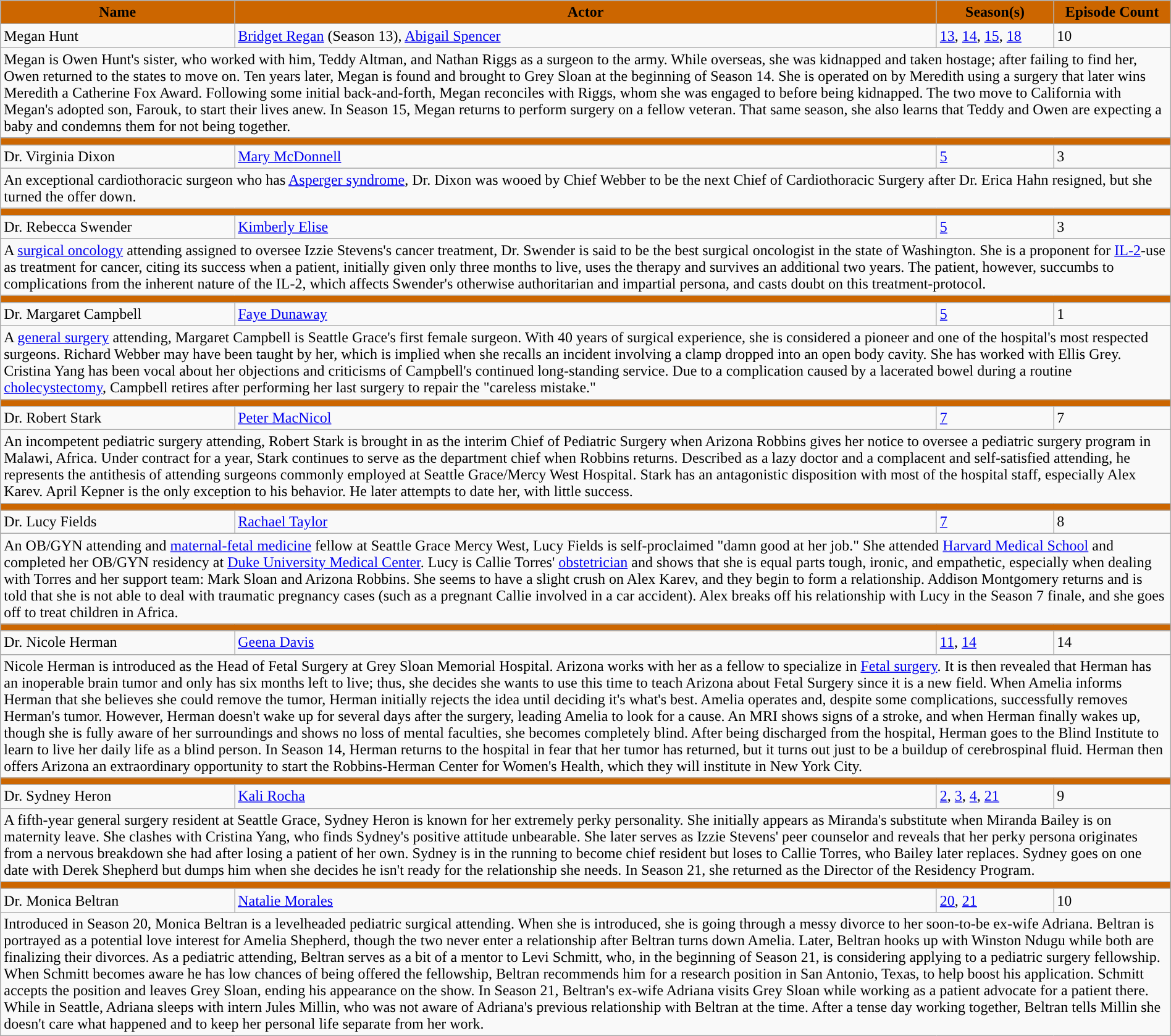<table class="wikitable" style="width:100%; margin-right:auto;">
<tr>
<th style="background-color:#CC6600; width:20%">Name</th>
<th style="background-color:#CC6600; width:60%">Actor</th>
<th style="background-color:#CC6600; width:10%">Season(s)</th>
<th style="background-color:#CC6600; width:10%">Episode Count</th>
</tr>
<tr>
<td>Megan Hunt</td>
<td><a href='#'>Bridget Regan</a> (Season 13), <a href='#'>Abigail Spencer</a></td>
<td><a href='#'>13</a>, <a href='#'>14</a>, <a href='#'>15</a>, <a href='#'>18</a></td>
<td>10</td>
</tr>
<tr>
<td colspan="6">Megan is Owen Hunt's sister, who worked with him, Teddy Altman, and Nathan Riggs as a surgeon to the army. While overseas, she was kidnapped and taken hostage; after failing to find her, Owen returned to the states to move on. Ten years later, Megan is found and brought to Grey Sloan at the beginning of Season 14. She is operated on by Meredith using a surgery that later wins Meredith a Catherine Fox Award. Following some initial back-and-forth, Megan reconciles with Riggs, whom she was engaged to before being kidnapped. The two move to California with Megan's adopted son, Farouk, to start their lives anew. In Season 15, Megan returns to perform surgery on a fellow veteran. That same season, she also learns that Teddy and Owen are expecting a baby and condemns them for not being together.</td>
</tr>
<tr>
<td colspan="6" bgcolor="#CC6600"></td>
</tr>
<tr>
<td>Dr. Virginia Dixon</td>
<td><a href='#'>Mary McDonnell</a></td>
<td><a href='#'>5</a></td>
<td>3</td>
</tr>
<tr>
<td colspan="5">An exceptional cardiothoracic surgeon who has <a href='#'>Asperger syndrome</a>, Dr. Dixon was wooed by Chief Webber to be the next Chief of Cardiothoracic Surgery after Dr. Erica Hahn resigned, but she turned the offer down.</td>
</tr>
<tr>
<td colspan="5" bgcolor="#CC6600"></td>
</tr>
<tr>
<td>Dr. Rebecca Swender</td>
<td><a href='#'>Kimberly Elise</a></td>
<td><a href='#'>5</a></td>
<td>3</td>
</tr>
<tr>
<td colspan="5">A <a href='#'>surgical oncology</a> attending assigned to oversee Izzie Stevens's cancer treatment, Dr. Swender is said to be the best surgical oncologist in the state of Washington. She is a proponent for <a href='#'>IL-2</a>-use as treatment for cancer, citing its success when a patient, initially given only three months to live, uses the therapy and survives an additional two years. The patient, however, succumbs to complications from the inherent nature of the IL-2, which affects Swender's otherwise authoritarian and impartial persona, and casts doubt on this treatment-protocol.</td>
</tr>
<tr>
<td colspan="5" bgcolor="#CC6600"></td>
</tr>
<tr>
<td>Dr. Margaret Campbell</td>
<td><a href='#'>Faye Dunaway</a></td>
<td><a href='#'>5</a></td>
<td>1</td>
</tr>
<tr>
<td colspan="5">A <a href='#'>general surgery</a> attending, Margaret Campbell is Seattle Grace's first female surgeon. With 40 years of surgical experience, she is considered a pioneer and one of the hospital's most respected surgeons. Richard Webber may have been taught by her, which is implied when she recalls an incident involving a clamp dropped into an open body cavity. She has worked with Ellis Grey. Cristina Yang has been vocal about her objections and criticisms of Campbell's continued long-standing service. Due to a complication caused by a lacerated bowel during a routine <a href='#'>cholecystectomy</a>, Campbell retires after performing her last surgery to repair the "careless mistake."</td>
</tr>
<tr>
<td colspan="5" bgcolor="#CC6600"></td>
</tr>
<tr>
<td>Dr. Robert Stark</td>
<td><a href='#'>Peter MacNicol</a></td>
<td><a href='#'>7</a></td>
<td>7</td>
</tr>
<tr>
<td colspan="5">An incompetent pediatric surgery attending, Robert Stark is brought in as the interim Chief of Pediatric Surgery when Arizona Robbins gives her notice to oversee a pediatric surgery program in Malawi, Africa. Under contract for a year, Stark continues to serve as the department chief when Robbins returns. Described as a lazy doctor and a complacent and self-satisfied attending, he represents the antithesis of attending surgeons commonly employed at Seattle Grace/Mercy West Hospital. Stark has an antagonistic disposition with most of the hospital staff, especially Alex Karev. April Kepner is the only exception to his behavior. He later attempts to date her, with little success.</td>
</tr>
<tr>
<td colspan="5" bgcolor="#CC6600"></td>
</tr>
<tr>
<td>Dr. Lucy Fields</td>
<td><a href='#'>Rachael Taylor</a></td>
<td><a href='#'>7</a></td>
<td>8</td>
</tr>
<tr>
<td colspan="5">An OB/GYN attending and <a href='#'>maternal-fetal medicine</a> fellow at Seattle Grace Mercy West, Lucy Fields is self-proclaimed "damn good at her job." She attended <a href='#'>Harvard Medical School</a> and completed her OB/GYN residency at <a href='#'>Duke University Medical Center</a>. Lucy is Callie Torres' <a href='#'>obstetrician</a> and shows that she is equal parts tough, ironic, and empathetic, especially when dealing with Torres and her support team: Mark Sloan and Arizona Robbins. She seems to have a slight crush on Alex Karev, and they begin to form a relationship. Addison Montgomery returns and is told that she is not able to deal with traumatic pregnancy cases (such as a pregnant Callie involved in a car accident). Alex breaks off his relationship with Lucy in the Season 7 finale, and she goes off to treat children in Africa.</td>
</tr>
<tr>
<td colspan="5" bgcolor="#CC6600"></td>
</tr>
<tr>
<td>Dr. Nicole Herman</td>
<td><a href='#'>Geena Davis</a></td>
<td><a href='#'>11</a>, <a href='#'>14</a></td>
<td>14</td>
</tr>
<tr>
<td colspan="5">Nicole Herman is introduced as the Head of Fetal Surgery at Grey Sloan Memorial Hospital. Arizona works with her as a fellow to specialize in <a href='#'>Fetal surgery</a>. It is then revealed that Herman has an inoperable brain tumor and only has six months left to live; thus, she decides she wants to use this time to teach Arizona about Fetal Surgery since it is a new field. When Amelia informs Herman that she believes she could remove the tumor, Herman initially rejects the idea until deciding it's what's best. Amelia operates and, despite some complications, successfully removes Herman's tumor. However, Herman doesn't wake up for several days after the surgery, leading Amelia to look for a cause. An MRI shows signs of a stroke, and when Herman finally wakes up, though she is fully aware of her surroundings and shows no loss of mental faculties, she becomes completely blind. After being discharged from the hospital, Herman goes to the Blind Institute to learn to live her daily life as a blind person. In Season 14, Herman returns to the hospital in fear that her tumor has returned, but it turns out just to be a buildup of cerebrospinal fluid. Herman then offers Arizona an extraordinary opportunity to start the Robbins-Herman Center for Women's Health, which they will institute in New York City.</td>
</tr>
<tr>
<td colspan="5" bgcolor="#CC6600"></td>
</tr>
<tr>
<td>Dr. Sydney Heron</td>
<td><a href='#'>Kali Rocha</a></td>
<td><a href='#'>2</a>, <a href='#'>3</a>, <a href='#'>4</a>, <a href='#'>21</a></td>
<td>9</td>
</tr>
<tr>
<td colspan="5">A fifth-year general surgery resident at Seattle Grace, Sydney Heron is known for her extremely perky personality. She initially appears as Miranda's substitute when Miranda Bailey is on maternity leave. She clashes with Cristina Yang, who finds Sydney's positive attitude unbearable. She later serves as Izzie Stevens' peer counselor and reveals that her perky persona originates from a nervous breakdown she had after losing a patient of her own. Sydney is in the running to become chief resident but loses to Callie Torres, who Bailey later replaces. Sydney goes on one date with Derek Shepherd but dumps him when she decides he isn't ready for the relationship she needs. In Season 21, she returned as the Director of the Residency Program.</td>
</tr>
<tr>
<td colspan="5" bgcolor="#CC6600"></td>
</tr>
<tr>
<td>Dr. Monica Beltran</td>
<td><a href='#'>Natalie Morales</a></td>
<td><a href='#'>20</a>, <a href='#'>21</a></td>
<td>10</td>
</tr>
<tr>
<td colspan="5">Introduced in Season 20, Monica Beltran is a levelheaded pediatric surgical attending. When she is introduced, she is going through a messy divorce to her soon-to-be ex-wife Adriana. Beltran is portrayed as a potential love interest for Amelia Shepherd, though the two never enter a relationship after Beltran turns down Amelia. Later, Beltran hooks up with Winston Ndugu while both are finalizing their divorces. As a pediatric attending, Beltran serves as a bit of a mentor to Levi Schmitt, who, in the beginning of Season 21, is considering applying to a pediatric surgery fellowship. When Schmitt becomes aware he has low chances of being offered the fellowship, Beltran recommends him for a research position in San Antonio, Texas, to help boost his application. Schmitt accepts the position and leaves Grey Sloan, ending his appearance on the show. In Season 21, Beltran's ex-wife Adriana visits Grey Sloan while working as a patient advocate for a patient there. While in Seattle, Adriana sleeps with intern Jules Millin, who was not aware of Adriana's previous relationship with Beltran at the time. After a tense day working together, Beltran tells Millin she doesn't care what happened and to keep her personal life separate from her work.</td>
</tr>
</table>
